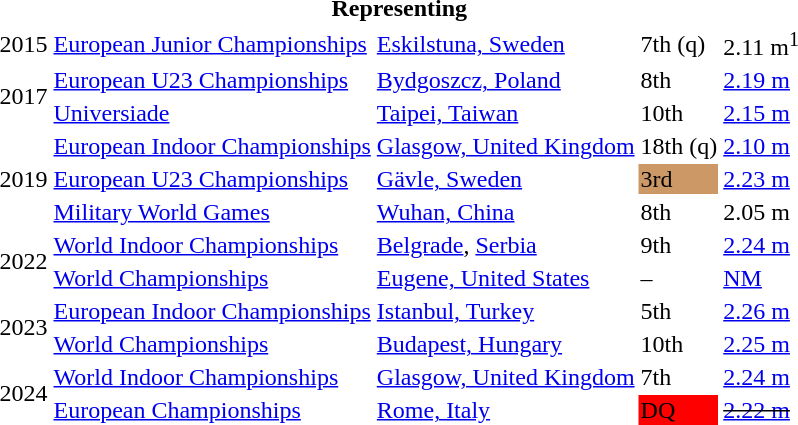<table>
<tr>
<th colspan="5">Representing </th>
</tr>
<tr>
<td>2015</td>
<td><a href='#'>European Junior Championships</a></td>
<td><a href='#'>Eskilstuna, Sweden</a></td>
<td>7th (q)</td>
<td>2.11 m<sup>1</sup></td>
</tr>
<tr>
<td rowspan=2>2017</td>
<td><a href='#'>European U23 Championships</a></td>
<td><a href='#'>Bydgoszcz, Poland</a></td>
<td>8th</td>
<td><a href='#'>2.19 m</a></td>
</tr>
<tr>
<td><a href='#'>Universiade</a></td>
<td><a href='#'>Taipei, Taiwan</a></td>
<td>10th</td>
<td><a href='#'>2.15 m</a></td>
</tr>
<tr>
<td rowspan=3>2019</td>
<td><a href='#'>European Indoor Championships</a></td>
<td><a href='#'>Glasgow, United Kingdom</a></td>
<td>18th (q)</td>
<td><a href='#'>2.10 m</a></td>
</tr>
<tr>
<td><a href='#'>European U23 Championships</a></td>
<td><a href='#'>Gävle, Sweden</a></td>
<td bgcolor=cc9966>3rd</td>
<td><a href='#'>2.23 m</a></td>
</tr>
<tr>
<td><a href='#'>Military World Games</a></td>
<td><a href='#'>Wuhan, China</a></td>
<td>8th</td>
<td>2.05 m</td>
</tr>
<tr>
<td rowspan=2>2022</td>
<td><a href='#'>World Indoor Championships</a></td>
<td><a href='#'>Belgrade</a>, <a href='#'>Serbia</a></td>
<td>9th</td>
<td><a href='#'>2.24 m</a></td>
</tr>
<tr>
<td><a href='#'>World Championships</a></td>
<td><a href='#'>Eugene, United States</a></td>
<td>–</td>
<td><a href='#'>NM</a></td>
</tr>
<tr>
<td rowspan=2>2023</td>
<td><a href='#'>European Indoor Championships</a></td>
<td><a href='#'>Istanbul, Turkey</a></td>
<td>5th</td>
<td><a href='#'>2.26 m</a></td>
</tr>
<tr>
<td><a href='#'>World Championships</a></td>
<td><a href='#'>Budapest, Hungary</a></td>
<td>10th</td>
<td><a href='#'>2.25 m</a></td>
</tr>
<tr>
<td rowspan=2>2024</td>
<td><a href='#'>World Indoor Championships</a></td>
<td><a href='#'>Glasgow, United Kingdom</a></td>
<td>7th</td>
<td><a href='#'>2.24 m</a></td>
</tr>
<tr>
<td><a href='#'>European Championships</a></td>
<td><a href='#'>Rome, Italy</a></td>
<td bgcolor=red>DQ</td>
<td><s><a href='#'>2.22 m</a></s></td>
</tr>
</table>
